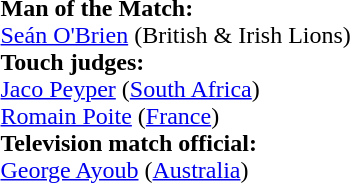<table style="width:100%">
<tr>
<td><br><strong>Man of the Match:</strong>
<br><a href='#'>Seán O'Brien</a> (British & Irish Lions)<br><strong>Touch judges:</strong>
<br><a href='#'>Jaco Peyper</a> (<a href='#'>South Africa</a>)
<br><a href='#'>Romain Poite</a> (<a href='#'>France</a>)
<br><strong>Television match official:</strong>
<br><a href='#'>George Ayoub</a> (<a href='#'>Australia</a>)</td>
</tr>
</table>
